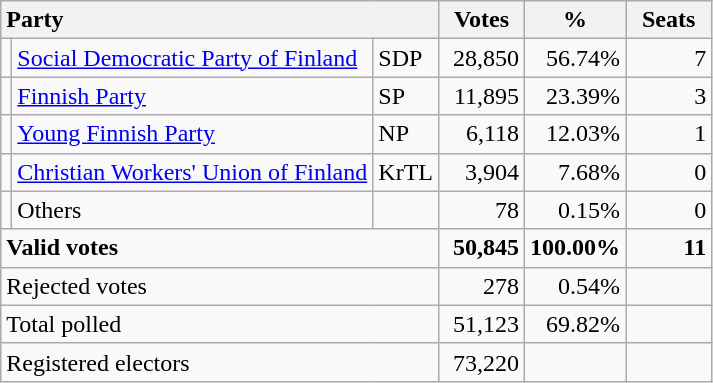<table class="wikitable" border="1" style="text-align:right;">
<tr>
<th style="text-align:left;" colspan=3>Party</th>
<th align=center width="50">Votes</th>
<th align=center width="50">%</th>
<th align=center width="50">Seats</th>
</tr>
<tr>
<td></td>
<td align=left style="white-space: nowrap;"><a href='#'>Social Democratic Party of Finland</a></td>
<td align=left>SDP</td>
<td>28,850</td>
<td>56.74%</td>
<td>7</td>
</tr>
<tr>
<td></td>
<td align=left><a href='#'>Finnish Party</a></td>
<td align=left>SP</td>
<td>11,895</td>
<td>23.39%</td>
<td>3</td>
</tr>
<tr>
<td></td>
<td align=left><a href='#'>Young Finnish Party</a></td>
<td align=left>NP</td>
<td>6,118</td>
<td>12.03%</td>
<td>1</td>
</tr>
<tr>
<td></td>
<td align=left><a href='#'>Christian Workers' Union of Finland</a></td>
<td align=left>KrTL</td>
<td>3,904</td>
<td>7.68%</td>
<td>0</td>
</tr>
<tr>
<td></td>
<td align=left>Others</td>
<td align=left></td>
<td>78</td>
<td>0.15%</td>
<td>0</td>
</tr>
<tr style="font-weight:bold">
<td align=left colspan=3>Valid votes</td>
<td>50,845</td>
<td>100.00%</td>
<td>11</td>
</tr>
<tr>
<td align=left colspan=3>Rejected votes</td>
<td>278</td>
<td>0.54%</td>
<td></td>
</tr>
<tr>
<td align=left colspan=3>Total polled</td>
<td>51,123</td>
<td>69.82%</td>
<td></td>
</tr>
<tr>
<td align=left colspan=3>Registered electors</td>
<td>73,220</td>
<td></td>
<td></td>
</tr>
</table>
